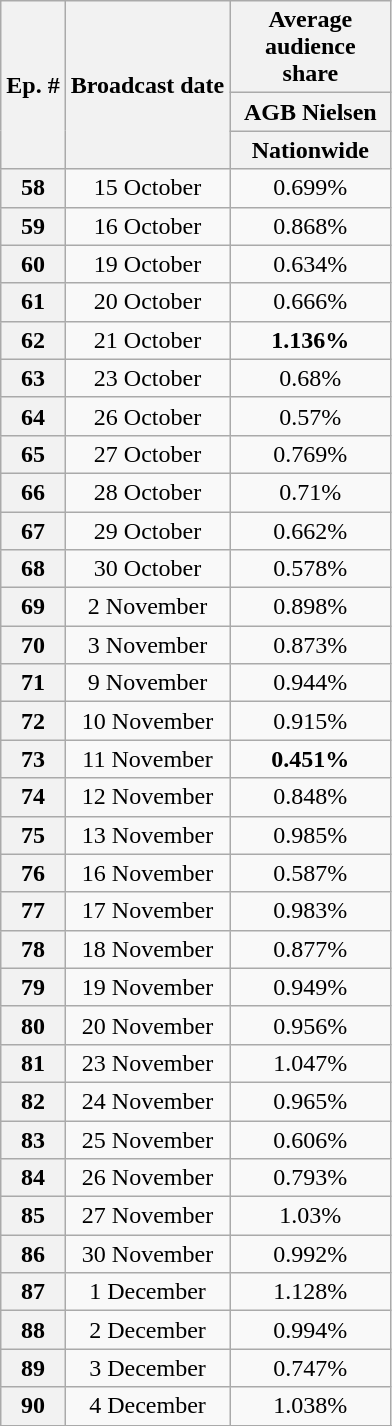<table class="wikitable" style="text-align:center">
<tr>
<th rowspan="3">Ep. #</th>
<th rowspan="3">Broadcast date</th>
<th colspan="3">Average audience share</th>
</tr>
<tr>
<th colspan="2">AGB Nielsen</th>
</tr>
<tr>
<th width=100>Nationwide</th>
</tr>
<tr>
<th>58</th>
<td>15 October</td>
<td>0.699%</td>
</tr>
<tr>
<th>59</th>
<td>16 October</td>
<td>0.868%</td>
</tr>
<tr>
<th>60</th>
<td>19 October</td>
<td>0.634%</td>
</tr>
<tr>
<th>61</th>
<td>20 October</td>
<td>0.666%</td>
</tr>
<tr>
<th>62</th>
<td>21 October</td>
<td><span><strong>1.136%</strong></span></td>
</tr>
<tr>
<th>63</th>
<td>23 October</td>
<td>0.68%</td>
</tr>
<tr>
<th>64</th>
<td>26 October</td>
<td>0.57%</td>
</tr>
<tr>
<th>65</th>
<td>27 October</td>
<td>0.769%</td>
</tr>
<tr>
<th>66</th>
<td>28 October</td>
<td>0.71%</td>
</tr>
<tr>
<th>67</th>
<td>29 October</td>
<td>0.662%</td>
</tr>
<tr>
<th>68</th>
<td>30 October</td>
<td>0.578%</td>
</tr>
<tr>
<th>69</th>
<td>2 November</td>
<td>0.898%</td>
</tr>
<tr>
<th>70</th>
<td>3 November</td>
<td>0.873%</td>
</tr>
<tr>
<th>71</th>
<td>9 November</td>
<td>0.944%</td>
</tr>
<tr>
<th>72</th>
<td>10 November</td>
<td>0.915%</td>
</tr>
<tr>
<th>73</th>
<td>11 November</td>
<td><span><strong>0.451%</strong></span></td>
</tr>
<tr>
<th>74</th>
<td>12 November</td>
<td>0.848%</td>
</tr>
<tr>
<th>75</th>
<td>13 November</td>
<td>0.985%</td>
</tr>
<tr>
<th>76</th>
<td>16 November</td>
<td>0.587%</td>
</tr>
<tr>
<th>77</th>
<td>17 November</td>
<td>0.983%</td>
</tr>
<tr>
<th>78</th>
<td>18 November</td>
<td>0.877%</td>
</tr>
<tr>
<th>79</th>
<td>19 November</td>
<td>0.949%</td>
</tr>
<tr>
<th>80</th>
<td>20 November</td>
<td>0.956%</td>
</tr>
<tr>
<th>81</th>
<td>23 November</td>
<td>1.047%</td>
</tr>
<tr>
<th>82</th>
<td>24 November</td>
<td>0.965%</td>
</tr>
<tr>
<th>83</th>
<td>25 November</td>
<td>0.606%</td>
</tr>
<tr>
<th>84</th>
<td>26 November</td>
<td>0.793%</td>
</tr>
<tr>
<th>85</th>
<td>27 November</td>
<td>1.03%</td>
</tr>
<tr>
<th>86</th>
<td>30 November</td>
<td>0.992%</td>
</tr>
<tr>
<th>87</th>
<td>1 December</td>
<td>1.128%</td>
</tr>
<tr>
<th>88</th>
<td>2 December</td>
<td>0.994%</td>
</tr>
<tr>
<th>89</th>
<td>3 December</td>
<td>0.747%</td>
</tr>
<tr>
<th>90</th>
<td>4 December</td>
<td>1.038%</td>
</tr>
<tr>
</tr>
</table>
